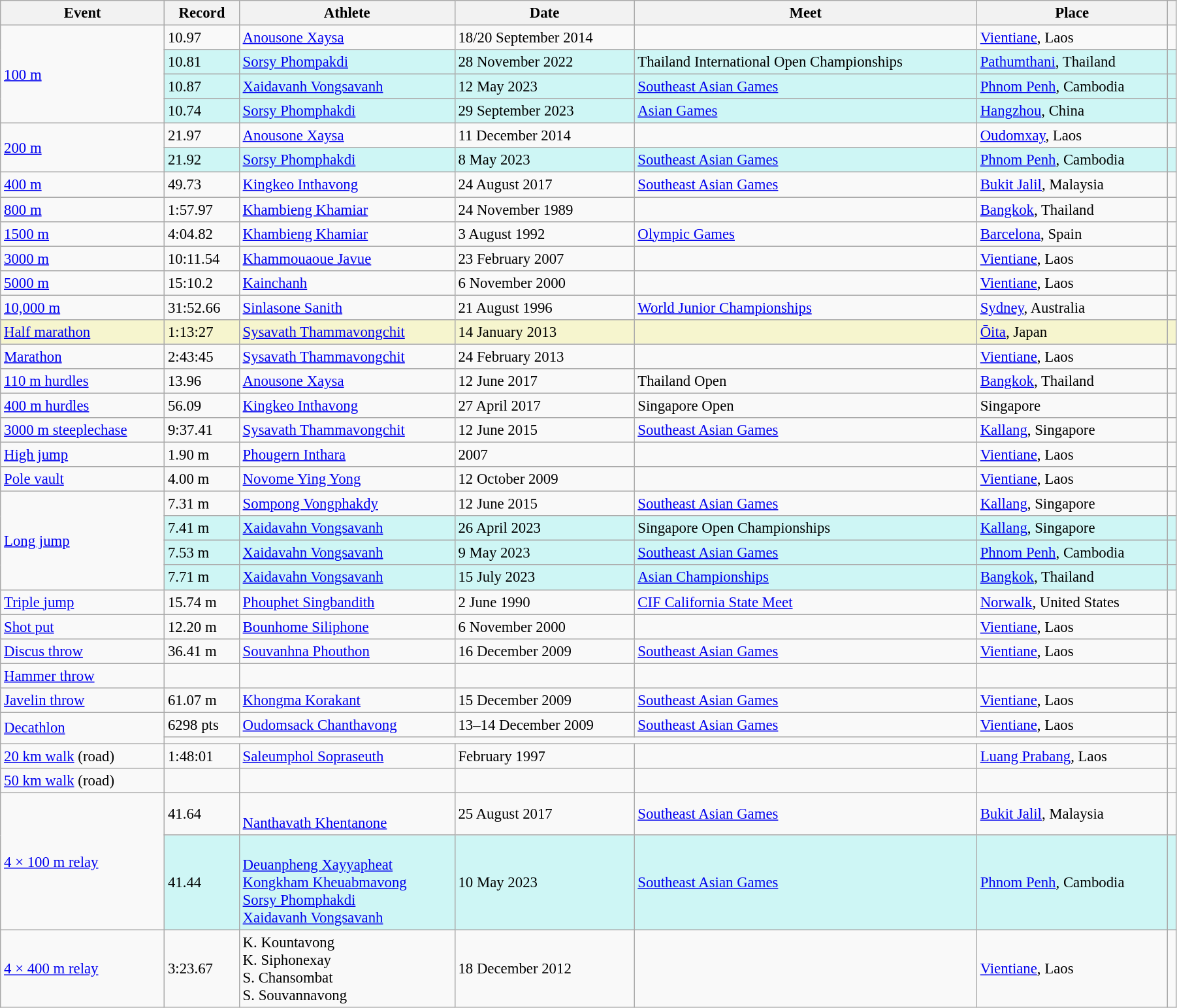<table class="wikitable" style="font-size: 95%; width: 95%;">
<tr>
<th>Event</th>
<th>Record</th>
<th>Athlete</th>
<th>Date</th>
<th>Meet</th>
<th>Place</th>
<th></th>
</tr>
<tr>
<td rowspan=4><a href='#'>100 m</a></td>
<td>10.97 </td>
<td><a href='#'>Anousone Xaysa</a></td>
<td>18/20 September 2014</td>
<td></td>
<td><a href='#'>Vientiane</a>, Laos</td>
<td></td>
</tr>
<tr bgcolor=#CEF6F5>
<td>10.81 </td>
<td><a href='#'>Sorsy Phompakdi</a></td>
<td>28 November 2022</td>
<td>Thailand International Open Championships</td>
<td><a href='#'>Pathumthani</a>, Thailand</td>
<td></td>
</tr>
<tr bgcolor=#CEF6F5>
<td>10.87 </td>
<td><a href='#'>Xaidavanh Vongsavanh</a></td>
<td>12 May 2023</td>
<td><a href='#'>Southeast Asian Games</a></td>
<td><a href='#'>Phnom Penh</a>, Cambodia</td>
<td></td>
</tr>
<tr bgcolor="#CEF6F5">
<td>10.74 </td>
<td><a href='#'>Sorsy Phomphakdi</a></td>
<td>29 September 2023</td>
<td><a href='#'>Asian Games</a></td>
<td><a href='#'>Hangzhou</a>, China</td>
<td></td>
</tr>
<tr>
<td rowspan=2><a href='#'>200 m</a></td>
<td>21.97 </td>
<td><a href='#'>Anousone Xaysa</a></td>
<td>11 December 2014</td>
<td></td>
<td><a href='#'>Oudomxay</a>, Laos</td>
<td></td>
</tr>
<tr bgcolor=#CEF6F5>
<td>21.92 </td>
<td><a href='#'>Sorsy Phomphakdi</a></td>
<td>8 May 2023</td>
<td><a href='#'>Southeast Asian Games</a></td>
<td><a href='#'>Phnom Penh</a>, Cambodia</td>
<td></td>
</tr>
<tr>
<td><a href='#'>400 m</a></td>
<td>49.73</td>
<td><a href='#'>Kingkeo Inthavong</a></td>
<td>24 August 2017</td>
<td><a href='#'>Southeast Asian Games</a></td>
<td><a href='#'>Bukit Jalil</a>, Malaysia</td>
<td></td>
</tr>
<tr>
<td><a href='#'>800 m</a></td>
<td>1:57.97</td>
<td><a href='#'>Khambieng Khamiar</a></td>
<td>24 November 1989</td>
<td></td>
<td><a href='#'>Bangkok</a>, Thailand</td>
<td></td>
</tr>
<tr>
<td><a href='#'>1500 m</a></td>
<td>4:04.82</td>
<td><a href='#'>Khambieng Khamiar</a></td>
<td>3 August 1992</td>
<td><a href='#'>Olympic Games</a></td>
<td><a href='#'>Barcelona</a>, Spain</td>
<td></td>
</tr>
<tr>
<td><a href='#'>3000 m</a></td>
<td>10:11.54</td>
<td><a href='#'>Khammouaoue Javue</a></td>
<td>23 February 2007</td>
<td></td>
<td><a href='#'>Vientiane</a>, Laos</td>
<td></td>
</tr>
<tr>
<td><a href='#'>5000 m</a></td>
<td>15:10.2</td>
<td><a href='#'>Kainchanh</a></td>
<td>6 November 2000</td>
<td></td>
<td><a href='#'>Vientiane</a>, Laos</td>
<td></td>
</tr>
<tr>
<td><a href='#'>10,000 m</a></td>
<td>31:52.66</td>
<td><a href='#'>Sinlasone Sanith</a></td>
<td>21 August 1996</td>
<td><a href='#'>World Junior Championships</a></td>
<td><a href='#'>Sydney</a>, Australia</td>
<td></td>
</tr>
<tr style="background:#f6F5CE;">
<td><a href='#'>Half marathon</a></td>
<td>1:13:27</td>
<td><a href='#'>Sysavath Thammavongchit</a></td>
<td>14 January 2013</td>
<td></td>
<td><a href='#'>Ōita</a>, Japan</td>
<td></td>
</tr>
<tr>
<td><a href='#'>Marathon</a></td>
<td>2:43:45</td>
<td><a href='#'>Sysavath Thammavongchit</a></td>
<td>24 February 2013</td>
<td></td>
<td><a href='#'>Vientiane</a>, Laos</td>
<td></td>
</tr>
<tr>
<td><a href='#'>110 m hurdles</a></td>
<td>13.96 </td>
<td><a href='#'>Anousone Xaysa</a></td>
<td>12 June 2017</td>
<td>Thailand Open</td>
<td><a href='#'>Bangkok</a>, Thailand</td>
<td></td>
</tr>
<tr>
<td><a href='#'>400 m hurdles</a></td>
<td>56.09</td>
<td><a href='#'>Kingkeo Inthavong</a></td>
<td>27 April 2017</td>
<td>Singapore Open</td>
<td>Singapore</td>
<td></td>
</tr>
<tr>
<td><a href='#'>3000 m steeplechase</a></td>
<td>9:37.41</td>
<td><a href='#'>Sysavath Thammavongchit</a></td>
<td>12 June 2015</td>
<td><a href='#'>Southeast Asian Games</a></td>
<td><a href='#'>Kallang</a>, Singapore</td>
<td></td>
</tr>
<tr>
<td><a href='#'>High jump</a></td>
<td>1.90 m</td>
<td><a href='#'>Phougern Inthara</a></td>
<td>2007</td>
<td></td>
<td><a href='#'>Vientiane</a>, Laos</td>
<td></td>
</tr>
<tr>
<td><a href='#'>Pole vault</a></td>
<td>4.00 m</td>
<td><a href='#'>Novome Ying Yong</a></td>
<td>12 October 2009</td>
<td></td>
<td><a href='#'>Vientiane</a>, Laos</td>
<td></td>
</tr>
<tr>
<td rowspan=4><a href='#'>Long jump</a></td>
<td>7.31 m </td>
<td><a href='#'>Sompong Vongphakdy</a></td>
<td>12 June 2015</td>
<td><a href='#'>Southeast Asian Games</a></td>
<td><a href='#'>Kallang</a>, Singapore</td>
<td></td>
</tr>
<tr bgcolor=#CEF6F5>
<td>7.41 m </td>
<td><a href='#'>Xaidavahn Vongsavanh</a></td>
<td>26 April 2023</td>
<td>Singapore Open Championships</td>
<td><a href='#'>Kallang</a>, Singapore</td>
<td></td>
</tr>
<tr bgcolor=#CEF6F5>
<td>7.53 m </td>
<td><a href='#'>Xaidavahn Vongsavanh</a></td>
<td>9 May 2023</td>
<td><a href='#'>Southeast Asian Games</a></td>
<td><a href='#'>Phnom Penh</a>, Cambodia</td>
<td></td>
</tr>
<tr bgcolor=#CEF6F5>
<td>7.71 m </td>
<td><a href='#'>Xaidavahn Vongsavanh</a></td>
<td>15 July 2023</td>
<td><a href='#'>Asian Championships</a></td>
<td><a href='#'>Bangkok</a>, Thailand</td>
<td></td>
</tr>
<tr>
<td><a href='#'>Triple jump</a></td>
<td>15.74 m</td>
<td><a href='#'>Phouphet Singbandith</a></td>
<td>2 June 1990</td>
<td><a href='#'>CIF California State Meet</a></td>
<td><a href='#'>Norwalk</a>, United States</td>
<td></td>
</tr>
<tr>
<td><a href='#'>Shot put</a></td>
<td>12.20 m</td>
<td><a href='#'>Bounhome Siliphone</a></td>
<td>6 November 2000</td>
<td></td>
<td><a href='#'>Vientiane</a>, Laos</td>
<td></td>
</tr>
<tr>
<td><a href='#'>Discus throw</a></td>
<td>36.41 m</td>
<td><a href='#'>Souvanhna Phouthon</a></td>
<td>16 December 2009</td>
<td><a href='#'>Southeast Asian Games</a></td>
<td><a href='#'>Vientiane</a>, Laos</td>
<td></td>
</tr>
<tr>
<td><a href='#'>Hammer throw</a></td>
<td></td>
<td></td>
<td></td>
<td></td>
<td></td>
<td></td>
</tr>
<tr>
<td><a href='#'>Javelin throw</a></td>
<td>61.07 m</td>
<td><a href='#'>Khongma Korakant</a></td>
<td>15 December 2009</td>
<td><a href='#'>Southeast Asian Games</a></td>
<td><a href='#'>Vientiane</a>, Laos</td>
<td></td>
</tr>
<tr>
<td rowspan=2><a href='#'>Decathlon</a></td>
<td>6298 pts</td>
<td><a href='#'>Oudomsack Chanthavong</a></td>
<td>13–14 December 2009</td>
<td><a href='#'>Southeast Asian Games</a></td>
<td><a href='#'>Vientiane</a>, Laos</td>
<td></td>
</tr>
<tr>
<td colspan=5></td>
<td></td>
</tr>
<tr>
<td><a href='#'>20 km walk</a> (road)</td>
<td>1:48:01</td>
<td><a href='#'>Saleumphol Sopraseuth</a></td>
<td>February 1997</td>
<td></td>
<td><a href='#'>Luang Prabang</a>, Laos</td>
<td></td>
</tr>
<tr>
<td><a href='#'>50 km walk</a> (road)</td>
<td></td>
<td></td>
<td></td>
<td></td>
<td></td>
<td></td>
</tr>
<tr>
<td rowspan=2><a href='#'>4 × 100 m relay</a></td>
<td>41.64</td>
<td><br><a href='#'>Nanthavath Khentanone</a></td>
<td>25 August 2017</td>
<td><a href='#'>Southeast Asian Games</a></td>
<td><a href='#'>Bukit Jalil</a>, Malaysia</td>
<td></td>
</tr>
<tr bgcolor=#CEF6F5>
<td>41.44</td>
<td><br><a href='#'>Deuanpheng Xayyapheat</a><br><a href='#'>Kongkham Kheuabmavong</a><br><a href='#'>Sorsy Phomphakdi</a><br><a href='#'>Xaidavanh Vongsavanh</a></td>
<td>10 May 2023</td>
<td><a href='#'>Southeast Asian Games</a></td>
<td><a href='#'>Phnom Penh</a>, Cambodia</td>
<td></td>
</tr>
<tr>
<td><a href='#'>4 × 400 m relay</a></td>
<td>3:23.67</td>
<td>K. Kountavong<br>K. Siphonexay<br>S. Chansombat<br>S. Souvannavong</td>
<td>18 December 2012</td>
<td></td>
<td><a href='#'>Vientiane</a>, Laos</td>
<td></td>
</tr>
</table>
